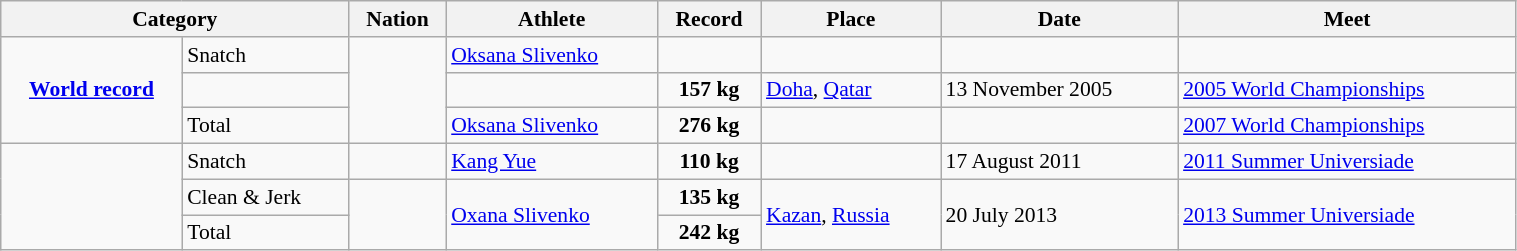<table class="wikitable" style="font-size:90%; width: 80%; text-align:center;">
<tr>
<th colspan="2">Category</th>
<th>Nation</th>
<th>Athlete</th>
<th>Record</th>
<th>Place</th>
<th>Date</th>
<th>Meet</th>
</tr>
<tr>
<td rowspan="3"><strong><a href='#'>World record</a></strong></td>
<td align="left">Snatch</td>
<td align="left" rowspan="3"></td>
<td align="left"><a href='#'>Oksana Slivenko</a></td>
<td><strong></strong></td>
<td align="left"></td>
<td align="left"></td>
<td align="left"></td>
</tr>
<tr>
<td align="left"></td>
<td align="left"></td>
<td><strong>157 kg</strong></td>
<td align="left"><a href='#'>Doha</a>, <a href='#'>Qatar</a></td>
<td align="left">13 November 2005</td>
<td align="left"><a href='#'>2005 World Championships</a></td>
</tr>
<tr>
<td align="left">Total</td>
<td align="left"><a href='#'>Oksana Slivenko</a></td>
<td><strong>276 kg</strong></td>
<td align="left"></td>
<td align="left"></td>
<td align="left"><a href='#'>2007 World Championships</a></td>
</tr>
<tr>
<td rowspan="3"><strong></strong></td>
<td align="left">Snatch</td>
<td align="left"></td>
<td align="left"><a href='#'>Kang Yue</a></td>
<td><strong>110 kg</strong></td>
<td align="left"></td>
<td align="left">17 August 2011</td>
<td align="left"><a href='#'>2011 Summer Universiade</a></td>
</tr>
<tr>
<td align="left">Clean & Jerk</td>
<td align="left" rowspan="2"></td>
<td align="left" rowspan="2"><a href='#'>Oxana Slivenko</a></td>
<td><strong>135 kg</strong></td>
<td align="left" rowspan="2"><a href='#'>Kazan</a>, <a href='#'>Russia</a></td>
<td align="left" rowspan="2">20 July 2013</td>
<td align="left" rowspan="2"><a href='#'>2013 Summer Universiade</a></td>
</tr>
<tr>
<td align="left">Total</td>
<td><strong>242 kg</strong></td>
</tr>
</table>
